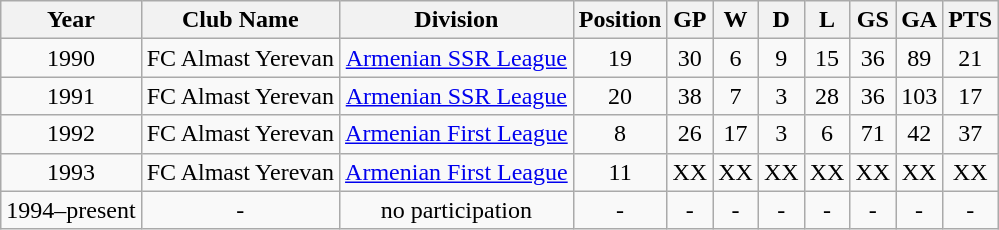<table class="wikitable" style="text-align: center;">
<tr>
<th>Year</th>
<th>Club Name</th>
<th>Division</th>
<th>Position</th>
<th>GP</th>
<th>W</th>
<th>D</th>
<th>L</th>
<th>GS</th>
<th>GA</th>
<th>PTS</th>
</tr>
<tr>
<td>1990</td>
<td>FC Almast Yerevan</td>
<td><a href='#'>Armenian SSR League</a></td>
<td>19</td>
<td>30</td>
<td>6</td>
<td>9</td>
<td>15</td>
<td>36</td>
<td>89</td>
<td>21</td>
</tr>
<tr>
<td>1991</td>
<td>FC Almast Yerevan</td>
<td><a href='#'>Armenian SSR League</a></td>
<td>20</td>
<td>38</td>
<td>7</td>
<td>3</td>
<td>28</td>
<td>36</td>
<td>103</td>
<td>17</td>
</tr>
<tr>
<td>1992</td>
<td>FC Almast Yerevan</td>
<td><a href='#'>Armenian First League</a></td>
<td>8</td>
<td>26</td>
<td>17</td>
<td>3</td>
<td>6</td>
<td>71</td>
<td>42</td>
<td>37</td>
</tr>
<tr>
<td>1993</td>
<td>FC Almast Yerevan</td>
<td><a href='#'>Armenian First League</a></td>
<td>11</td>
<td>XX</td>
<td>XX</td>
<td>XX</td>
<td>XX</td>
<td>XX</td>
<td>XX</td>
<td>XX</td>
</tr>
<tr>
<td>1994–present</td>
<td>-</td>
<td>no participation</td>
<td>-</td>
<td>-</td>
<td>-</td>
<td>-</td>
<td>-</td>
<td>-</td>
<td>-</td>
<td>-</td>
</tr>
</table>
